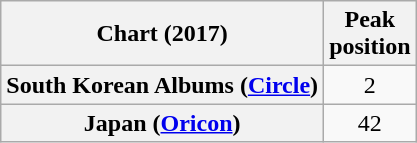<table class="wikitable plainrowheaders" style="text-align:center">
<tr>
<th scope="col">Chart (2017)</th>
<th scope="col">Peak<br>position</th>
</tr>
<tr>
<th scope="row">South Korean Albums (<a href='#'>Circle</a>)</th>
<td>2</td>
</tr>
<tr>
<th scope="row">Japan (<a href='#'>Oricon</a>)</th>
<td>42</td>
</tr>
</table>
